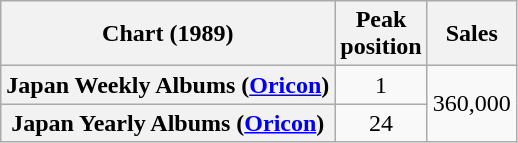<table class="wikitable sortable plainrowheaders" style="text-align:center;">
<tr>
<th scope="col">Chart (1989)</th>
<th scope="col">Peak<br>position</th>
<th scope="col">Sales</th>
</tr>
<tr>
<th scope="row">Japan Weekly Albums (<a href='#'>Oricon</a>)</th>
<td style="text-align:center;">1</td>
<td rowspan="2" style="text-align:left;">360,000</td>
</tr>
<tr>
<th scope="row">Japan Yearly Albums (<a href='#'>Oricon</a>)</th>
<td style="text-align:center;">24</td>
</tr>
</table>
